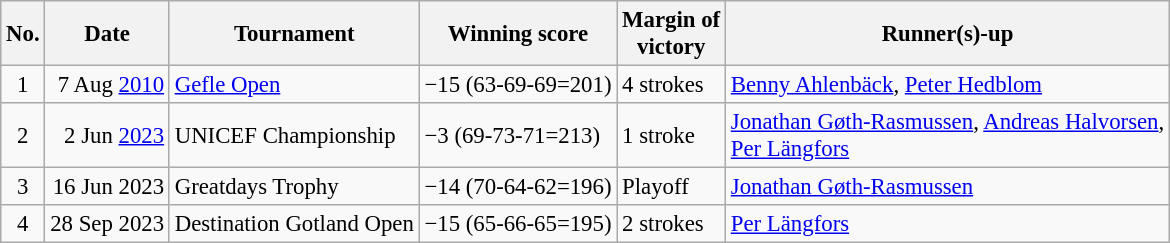<table class="wikitable" style="font-size:95%;">
<tr>
<th>No.</th>
<th>Date</th>
<th>Tournament</th>
<th>Winning score</th>
<th>Margin of<br>victory</th>
<th>Runner(s)-up</th>
</tr>
<tr>
<td align=center>1</td>
<td align=right>7 Aug <a href='#'>2010</a></td>
<td><a href='#'>Gefle Open</a></td>
<td>−15 (63-69-69=201)</td>
<td>4 strokes</td>
<td> <a href='#'>Benny Ahlenbäck</a>,  <a href='#'>Peter Hedblom</a></td>
</tr>
<tr>
<td align=center>2</td>
<td align=right>2 Jun <a href='#'>2023</a></td>
<td>UNICEF Championship</td>
<td>−3 (69-73-71=213)</td>
<td>1 stroke</td>
<td> <a href='#'>Jonathan Gøth-Rasmussen</a>,  <a href='#'>Andreas Halvorsen</a>,<br> <a href='#'>Per Längfors</a></td>
</tr>
<tr>
<td align=center>3</td>
<td align=right>16 Jun 2023</td>
<td>Greatdays Trophy</td>
<td>−14 (70-64-62=196)</td>
<td>Playoff</td>
<td> <a href='#'>Jonathan Gøth-Rasmussen</a></td>
</tr>
<tr>
<td align=center>4</td>
<td align=right>28 Sep 2023</td>
<td>Destination Gotland Open</td>
<td>−15 (65-66-65=195)</td>
<td>2 strokes</td>
<td> <a href='#'>Per Längfors</a></td>
</tr>
</table>
